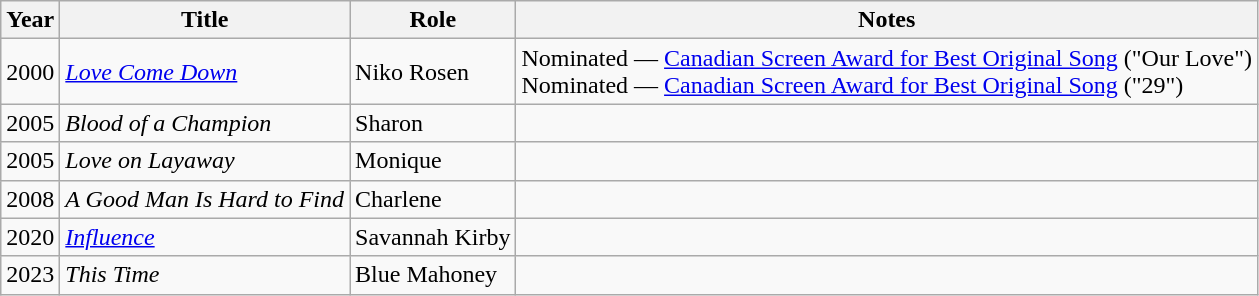<table class="wikitable sortable">
<tr>
<th>Year</th>
<th>Title</th>
<th>Role</th>
<th class="unsortable">Notes</th>
</tr>
<tr>
<td>2000</td>
<td><em><a href='#'>Love Come Down</a></em></td>
<td>Niko Rosen</td>
<td>Nominated — <a href='#'>Canadian Screen Award for Best Original Song</a> ("Our Love")<br>Nominated — <a href='#'>Canadian Screen Award for Best Original Song</a> ("29")</td>
</tr>
<tr>
<td>2005</td>
<td><em>Blood of a Champion</em></td>
<td>Sharon</td>
<td></td>
</tr>
<tr>
<td>2005</td>
<td><em>Love on Layaway</em></td>
<td>Monique</td>
<td></td>
</tr>
<tr>
<td>2008</td>
<td><em>A Good Man Is Hard to Find</em></td>
<td>Charlene</td>
<td></td>
</tr>
<tr>
<td>2020</td>
<td><em><a href='#'>Influence</a></em></td>
<td>Savannah Kirby</td>
<td></td>
</tr>
<tr>
<td>2023</td>
<td><em>This Time</em></td>
<td>Blue Mahoney</td>
<td></td>
</tr>
</table>
